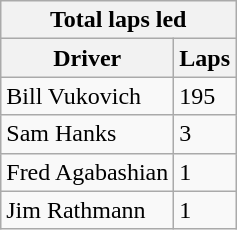<table class="wikitable">
<tr>
<th colspan=2>Total laps led</th>
</tr>
<tr>
<th>Driver</th>
<th>Laps</th>
</tr>
<tr>
<td>Bill Vukovich</td>
<td>195</td>
</tr>
<tr>
<td>Sam Hanks</td>
<td>3</td>
</tr>
<tr>
<td>Fred Agabashian</td>
<td>1</td>
</tr>
<tr>
<td>Jim Rathmann</td>
<td>1</td>
</tr>
</table>
